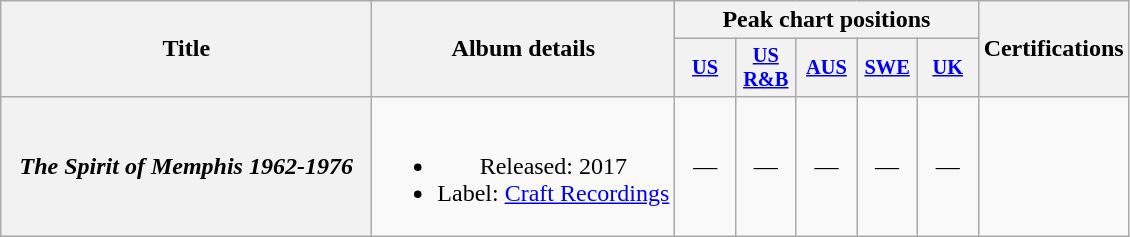<table class="wikitable plainrowheaders" style="text-align:center;">
<tr>
<th rowspan="2" style="width:15em;">Title</th>
<th rowspan="2">Album details</th>
<th colspan="5">Peak chart positions</th>
<th rowspan="2">Certifications</th>
</tr>
<tr>
<th scope="col" style="width:2.5em;font-size:85%"><a href='#'>US</a><br></th>
<th scope="col" style="width:2.5em;font-size:85%"><a href='#'>US<br>R&B</a><br></th>
<th scope="col" style="width:2.5em;font-size:85%"><a href='#'>AUS</a><br></th>
<th scope="col" style="width:2.5em;font-size:85%"><a href='#'>SWE</a><br></th>
<th scope="col" style="width:2.5em;font-size:85%"><a href='#'>UK</a><br></th>
</tr>
<tr>
<th scope="row"><em>The Spirit of Memphis 1962-1976</em></th>
<td><br><ul><li>Released: 2017</li><li>Label: <a href='#'>Craft Recordings</a></li></ul></td>
<td>—</td>
<td>—</td>
<td>—</td>
<td>—</td>
<td>—</td>
</tr>
</table>
